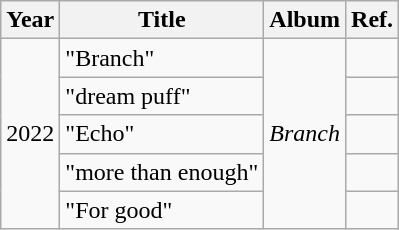<table class="wikitable" border="1">
<tr>
<th rowspan="1">Year</th>
<th rowspan="1">Title</th>
<th rowspan="1">Album</th>
<th rowspan="1">Ref.</th>
</tr>
<tr>
<td rowspan="5">2022</td>
<td align="left">"Branch"</td>
<td rowspan="5"><em>Branch</em></td>
<td align="center"></td>
</tr>
<tr>
<td align="left">"dream puff"</td>
<td align="center"></td>
</tr>
<tr>
<td align="left">"Echo"</td>
<td align="center"></td>
</tr>
<tr>
<td align="left">"more than enough"</td>
<td align="center"></td>
</tr>
<tr>
<td align="left">"For good"</td>
<td align="center"></td>
</tr>
</table>
